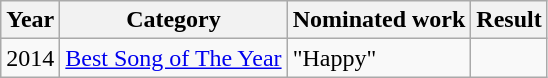<table class="wikitable">
<tr>
<th>Year</th>
<th>Category</th>
<th>Nominated work</th>
<th>Result</th>
</tr>
<tr>
<td>2014</td>
<td><a href='#'>Best Song of The Year</a></td>
<td>"Happy"</td>
<td></td>
</tr>
</table>
